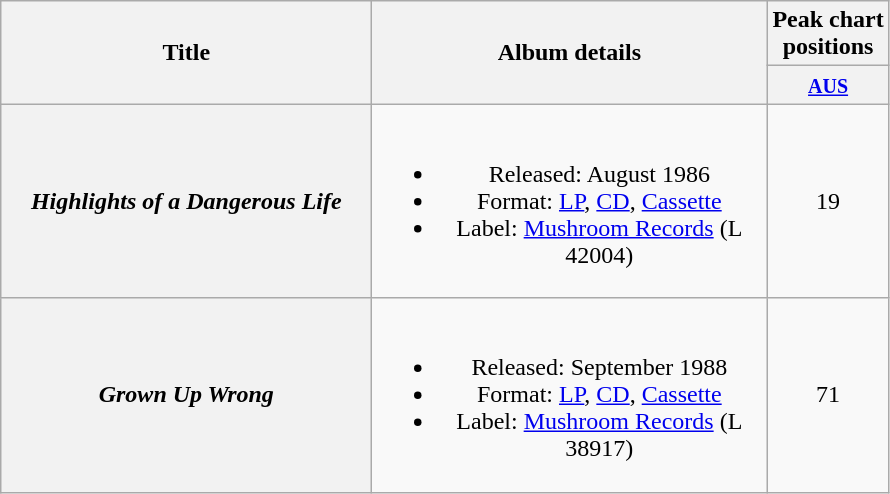<table class="wikitable plainrowheaders" style="text-align:center;" border="1">
<tr>
<th scope="col" rowspan="2" style="width:15em;">Title</th>
<th scope="col" rowspan="2" style="width:16em;">Album details</th>
<th scope="col" colspan="1">Peak chart<br>positions</th>
</tr>
<tr>
<th scope="col" style="text-align:center;"><small><a href='#'>AUS</a></small><br></th>
</tr>
<tr>
<th scope="row"><em>Highlights of a Dangerous Life</em></th>
<td><br><ul><li>Released: August 1986</li><li>Format: <a href='#'>LP</a>, <a href='#'>CD</a>, <a href='#'>Cassette</a></li><li>Label: <a href='#'>Mushroom Records</a> (L 42004)</li></ul></td>
<td align="center">19</td>
</tr>
<tr>
<th scope="row"><em>Grown Up Wrong</em></th>
<td><br><ul><li>Released: September 1988</li><li>Format: <a href='#'>LP</a>, <a href='#'>CD</a>, <a href='#'>Cassette</a></li><li>Label: <a href='#'>Mushroom Records</a> (L 38917)</li></ul></td>
<td align="center">71</td>
</tr>
</table>
